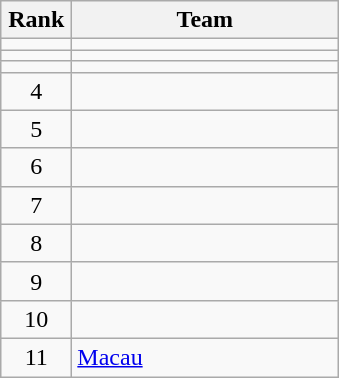<table class="wikitable" style="text-align: center;">
<tr>
<th width=40>Rank</th>
<th width=170>Team</th>
</tr>
<tr>
<td></td>
<td align="left"></td>
</tr>
<tr>
<td></td>
<td align="left"></td>
</tr>
<tr>
<td></td>
<td align="left"></td>
</tr>
<tr>
<td>4</td>
<td align="left"></td>
</tr>
<tr>
<td>5</td>
<td align="left"></td>
</tr>
<tr>
<td>6</td>
<td align="left"></td>
</tr>
<tr>
<td>7</td>
<td align="left"></td>
</tr>
<tr>
<td>8</td>
<td align="left"></td>
</tr>
<tr>
<td>9</td>
<td align="left"></td>
</tr>
<tr>
<td>10</td>
<td align="left"></td>
</tr>
<tr>
<td>11</td>
<td align="left"> <a href='#'>Macau</a></td>
</tr>
</table>
